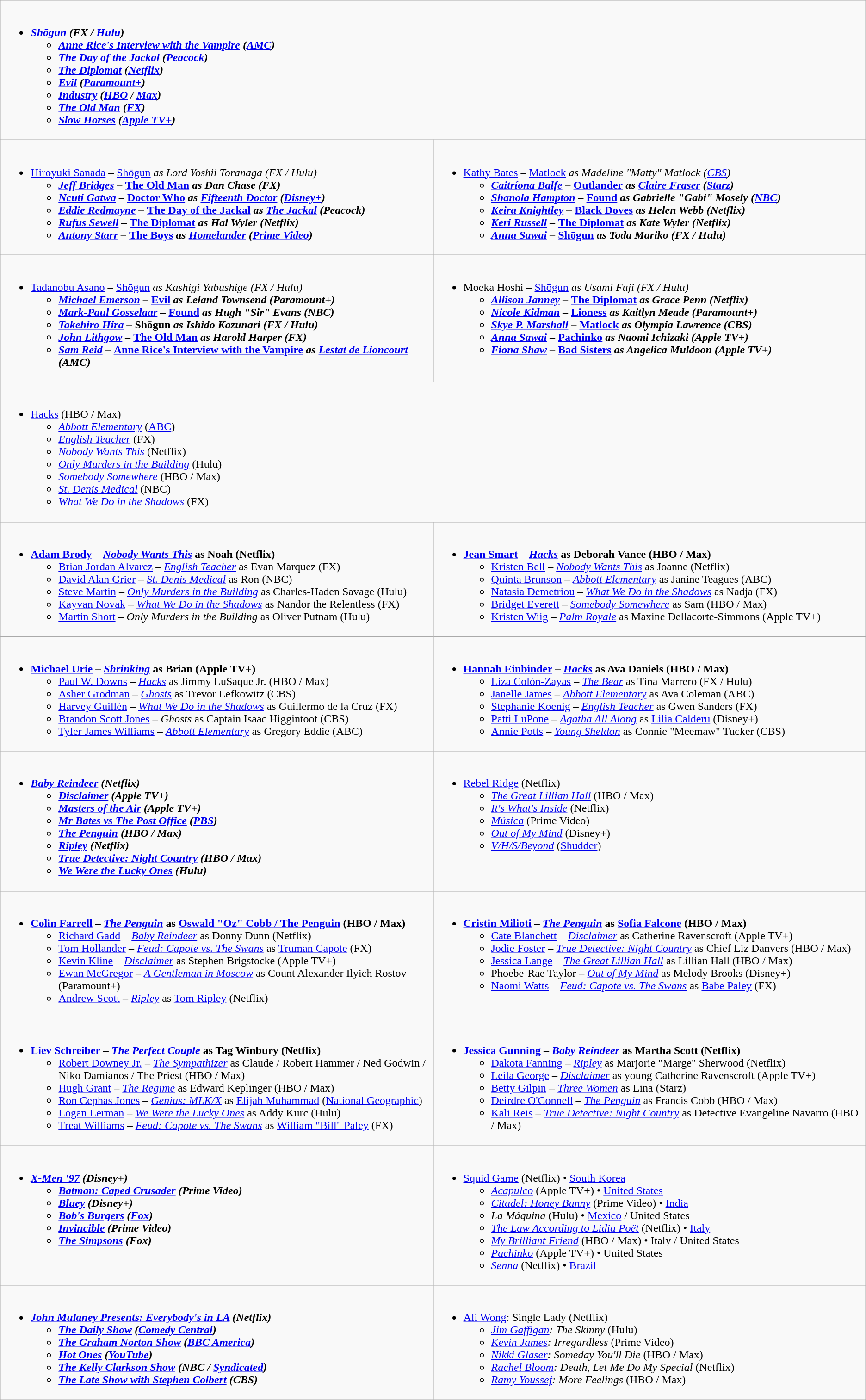<table class="wikitable">
<tr>
<td colspan="2" valign="top" width="50%"><br><ul><li><strong><em><a href='#'>Shōgun</a><em> (FX / <a href='#'>Hulu</a>)<strong><ul><li></em><a href='#'>Anne Rice's Interview with the Vampire</a><em> (<a href='#'>AMC</a>)</li><li></em><a href='#'>The Day of the Jackal</a><em> (<a href='#'>Peacock</a>)</li><li></em><a href='#'>The Diplomat</a><em> (<a href='#'>Netflix</a>)</li><li></em><a href='#'>Evil</a><em> (<a href='#'>Paramount+</a>)</li><li></em><a href='#'>Industry</a><em> (<a href='#'>HBO</a> / <a href='#'>Max</a>)</li><li></em><a href='#'>The Old Man</a><em> (<a href='#'>FX</a>)</li><li></em><a href='#'>Slow Horses</a><em> (<a href='#'>Apple TV+</a>)</li></ul></li></ul></td>
</tr>
<tr>
<td valign="top" width="50%"><br><ul><li></strong><a href='#'>Hiroyuki Sanada</a> – </em><a href='#'>Shōgun</a><em> as Lord Yoshii Toranaga (FX / Hulu)<strong><ul><li><a href='#'>Jeff Bridges</a> – </em><a href='#'>The Old Man</a><em> as Dan Chase (FX)</li><li><a href='#'>Ncuti Gatwa</a> – </em><a href='#'>Doctor Who</a><em> as <a href='#'>Fifteenth Doctor</a> (<a href='#'>Disney+</a>)</li><li><a href='#'>Eddie Redmayne</a> – </em><a href='#'>The Day of the Jackal</a><em> as <a href='#'>The Jackal</a> (Peacock)</li><li><a href='#'>Rufus Sewell</a> – </em><a href='#'>The Diplomat</a><em> as Hal Wyler (Netflix)</li><li><a href='#'>Antony Starr</a> – </em><a href='#'>The Boys</a><em> as <a href='#'>Homelander</a> (<a href='#'>Prime Video</a>)</li></ul></li></ul></td>
<td valign="top" width="50%"><br><ul><li></strong><a href='#'>Kathy Bates</a> – </em><a href='#'>Matlock</a><em> as Madeline "Matty" Matlock (<a href='#'>CBS</a>)<strong><ul><li><a href='#'>Caitríona Balfe</a> – </em><a href='#'>Outlander</a><em> as <a href='#'>Claire Fraser</a> (<a href='#'>Starz</a>)</li><li><a href='#'>Shanola Hampton</a> – </em><a href='#'>Found</a><em> as Gabrielle "Gabi" Mosely (<a href='#'>NBC</a>)</li><li><a href='#'>Keira Knightley</a> – </em><a href='#'>Black Doves</a><em> as Helen Webb (Netflix)</li><li><a href='#'>Keri Russell</a> – </em><a href='#'>The Diplomat</a><em> as Kate Wyler (Netflix)</li><li><a href='#'>Anna Sawai</a> – </em><a href='#'>Shōgun</a><em> as Toda Mariko (FX / Hulu)</li></ul></li></ul></td>
</tr>
<tr>
<td valign="top" width="50%"><br><ul><li></strong><a href='#'>Tadanobu Asano</a> – </em><a href='#'>Shōgun</a><em> as Kashigi Yabushige (FX / Hulu)<strong><ul><li><a href='#'>Michael Emerson</a> – </em><a href='#'>Evil</a><em> as Leland Townsend (Paramount+)</li><li><a href='#'>Mark-Paul Gosselaar</a> – </em><a href='#'>Found</a><em> as Hugh "Sir" Evans	(NBC)</li><li><a href='#'>Takehiro Hira</a> – </em>Shōgun<em> as Ishido Kazunari (FX / Hulu)</li><li><a href='#'>John Lithgow</a> – </em><a href='#'>The Old Man</a><em> as Harold Harper (FX)</li><li><a href='#'>Sam Reid</a> – </em><a href='#'>Anne Rice's Interview with the Vampire</a><em> as <a href='#'>Lestat de Lioncourt</a> (AMC)</li></ul></li></ul></td>
<td valign="top" width="50%"><br><ul><li></strong>Moeka Hoshi – </em><a href='#'>Shōgun</a><em> as Usami Fuji (FX / Hulu)<strong><ul><li><a href='#'>Allison Janney</a> – </em><a href='#'>The Diplomat</a><em> as Grace Penn	(Netflix)</li><li><a href='#'>Nicole Kidman</a> – </em><a href='#'>Lioness</a><em> as Kaitlyn Meade (Paramount+)</li><li><a href='#'>Skye P. Marshall</a> – </em><a href='#'>Matlock</a><em> as Olympia Lawrence (CBS)</li><li><a href='#'>Anna Sawai</a> – </em><a href='#'>Pachinko</a><em> as Naomi Ichizaki (Apple TV+)</li><li><a href='#'>Fiona Shaw</a> – </em><a href='#'>Bad Sisters</a><em> as Angelica Muldoon (Apple TV+)</li></ul></li></ul></td>
</tr>
<tr>
<td colspan="2" valign="top" width="50%"><br><ul><li></em></strong><a href='#'>Hacks</a></em> (HBO / Max)</strong><ul><li><em><a href='#'>Abbott Elementary</a></em> (<a href='#'>ABC</a>)</li><li><em><a href='#'>English Teacher</a></em> (FX)</li><li><em><a href='#'>Nobody Wants This</a></em> (Netflix)</li><li><em><a href='#'>Only Murders in the Building</a></em> (Hulu)</li><li><em><a href='#'>Somebody Somewhere</a></em> (HBO / Max)</li><li><em><a href='#'>St. Denis Medical</a></em> (NBC)</li><li><em><a href='#'>What We Do in the Shadows</a></em> (FX)</li></ul></li></ul></td>
</tr>
<tr>
<td valign="top" width="50%"><br><ul><li><strong><a href='#'>Adam Brody</a> – <em><a href='#'>Nobody Wants This</a></em> as Noah (Netflix)</strong><ul><li><a href='#'>Brian Jordan Alvarez</a> – <em><a href='#'>English Teacher</a></em> as Evan Marquez (FX)</li><li><a href='#'>David Alan Grier</a> – <em><a href='#'>St. Denis Medical</a></em> as Ron (NBC)</li><li><a href='#'>Steve Martin</a> – <em><a href='#'>Only Murders in the Building</a></em> as Charles-Haden Savage (Hulu)</li><li><a href='#'>Kayvan Novak</a> – <em><a href='#'>What We Do in the Shadows</a></em> as Nandor the Relentless (FX)</li><li><a href='#'>Martin Short</a> – <em>Only Murders in the Building</em> as Oliver Putnam (Hulu)</li></ul></li></ul></td>
<td valign="top" width="50%"><br><ul><li><strong><a href='#'>Jean Smart</a> – <em><a href='#'>Hacks</a></em> as Deborah Vance (HBO / Max)</strong><ul><li><a href='#'>Kristen Bell</a> – <em><a href='#'>Nobody Wants This</a></em> as Joanne (Netflix)</li><li><a href='#'>Quinta Brunson</a> – <em><a href='#'>Abbott Elementary</a></em> as Janine Teagues (ABC)</li><li><a href='#'>Natasia Demetriou</a> – <em><a href='#'>What We Do in the Shadows</a></em> as Nadja (FX)</li><li><a href='#'>Bridget Everett</a> – <em><a href='#'>Somebody Somewhere</a></em> as Sam (HBO / Max)</li><li><a href='#'>Kristen Wiig</a> – <em><a href='#'>Palm Royale</a></em> as Maxine Dellacorte-Simmons (Apple TV+)</li></ul></li></ul></td>
</tr>
<tr>
<td valign="top" width="50%"><br><ul><li><strong><a href='#'>Michael Urie</a> – <em><a href='#'>Shrinking</a></em> as Brian (Apple TV+)</strong><ul><li><a href='#'>Paul W. Downs</a> – <em><a href='#'>Hacks</a></em> as Jimmy LuSaque Jr. (HBO / Max)</li><li><a href='#'>Asher Grodman</a> – <em><a href='#'>Ghosts</a></em> as Trevor Lefkowitz (CBS)</li><li><a href='#'>Harvey Guillén</a> – <em><a href='#'>What We Do in the Shadows</a></em> as Guillermo de la Cruz (FX)</li><li><a href='#'>Brandon Scott Jones</a> – <em>Ghosts</em> as Captain Isaac Higgintoot (CBS)</li><li><a href='#'>Tyler James Williams</a> – <em><a href='#'>Abbott Elementary</a></em> as Gregory Eddie (ABC)</li></ul></li></ul></td>
<td valign="top" width="50%"><br><ul><li><strong><a href='#'>Hannah Einbinder</a> – <em><a href='#'>Hacks</a></em> as Ava Daniels (HBO / Max)</strong><ul><li><a href='#'>Liza Colón-Zayas</a> – <em><a href='#'>The Bear</a></em> as Tina Marrero (FX / Hulu)</li><li><a href='#'>Janelle James</a> – <em><a href='#'>Abbott Elementary</a></em> as Ava Coleman (ABC)</li><li><a href='#'>Stephanie Koenig</a> – <em><a href='#'>English Teacher</a></em> as Gwen Sanders (FX)</li><li><a href='#'>Patti LuPone</a> – <em><a href='#'>Agatha All Along</a></em> as <a href='#'>Lilia Calderu</a> (Disney+)</li><li><a href='#'>Annie Potts</a> – <em><a href='#'>Young Sheldon</a></em> as Connie "Meemaw" Tucker (CBS)</li></ul></li></ul></td>
</tr>
<tr>
<td valign="top" width="50%"><br><ul><li><strong><em><a href='#'>Baby Reindeer</a><em> (Netflix)<strong><ul><li></em><a href='#'>Disclaimer</a><em> (Apple TV+)</li><li></em><a href='#'>Masters of the Air</a><em> (Apple TV+)</li><li></em><a href='#'>Mr Bates vs The Post Office</a><em> (<a href='#'>PBS</a>)</li><li></em><a href='#'>The Penguin</a><em> (HBO / Max)</li><li></em><a href='#'>Ripley</a><em> (Netflix)</li><li></em><a href='#'>True Detective: Night Country</a><em> (HBO / Max)</li><li></em><a href='#'>We Were the Lucky Ones</a><em> (Hulu)</li></ul></li></ul></td>
<td valign="top" width="50%"><br><ul><li></em></strong><a href='#'>Rebel Ridge</a></em> (Netflix)</strong><ul><li><em><a href='#'>The Great Lillian Hall</a></em> (HBO / Max)</li><li><em><a href='#'>It's What's Inside</a></em> (Netflix)</li><li><em><a href='#'>Música</a></em> (Prime Video)</li><li><em><a href='#'>Out of My Mind</a></em> (Disney+)</li><li><em><a href='#'>V/H/S/Beyond</a></em> (<a href='#'>Shudder</a>)</li></ul></li></ul></td>
</tr>
<tr>
<td valign="top" width="50%"><br><ul><li><strong><a href='#'>Colin Farrell</a> – <em><a href='#'>The Penguin</a></em> as <a href='#'>Oswald "Oz" Cobb / The Penguin</a> (HBO / Max)</strong><ul><li><a href='#'>Richard Gadd</a> – <em><a href='#'>Baby Reindeer</a></em> as Donny Dunn (Netflix)</li><li><a href='#'>Tom Hollander</a> – <em><a href='#'>Feud: Capote vs. The Swans</a></em> as <a href='#'>Truman Capote</a> (FX)</li><li><a href='#'>Kevin Kline</a> – <em><a href='#'>Disclaimer</a></em> as Stephen Brigstocke (Apple TV+)</li><li><a href='#'>Ewan McGregor</a> – <em><a href='#'>A Gentleman in Moscow</a></em> as Count Alexander Ilyich Rostov (Paramount+)</li><li><a href='#'>Andrew Scott</a> – <em><a href='#'>Ripley</a></em> as <a href='#'>Tom Ripley</a> (Netflix)</li></ul></li></ul></td>
<td valign="top" width="50%"><br><ul><li><strong><a href='#'>Cristin Milioti</a> – <em><a href='#'>The Penguin</a></em> as <a href='#'>Sofia Falcone</a> (HBO / Max)</strong><ul><li><a href='#'>Cate Blanchett</a> – <em><a href='#'>Disclaimer</a></em> as Catherine Ravenscroft (Apple TV+)</li><li><a href='#'>Jodie Foster</a> – <em><a href='#'>True Detective: Night Country</a></em> as Chief Liz Danvers (HBO / Max)</li><li><a href='#'>Jessica Lange</a> – <em><a href='#'>The Great Lillian Hall</a></em> as Lillian Hall (HBO / Max)</li><li>Phoebe-Rae Taylor – <em><a href='#'>Out of My Mind</a></em> as Melody Brooks (Disney+)</li><li><a href='#'>Naomi Watts</a> – <em><a href='#'>Feud: Capote vs. The Swans</a></em> as <a href='#'>Babe Paley</a> (FX)</li></ul></li></ul></td>
</tr>
<tr>
<td valign="top" width="50%"><br><ul><li><strong><a href='#'>Liev Schreiber</a> – <em><a href='#'>The Perfect Couple</a></em> as Tag Winbury (Netflix)</strong><ul><li><a href='#'>Robert Downey Jr.</a> – <em><a href='#'>The Sympathizer</a></em> as Claude / Robert Hammer / Ned Godwin / Niko Damianos / The Priest (HBO / Max)</li><li><a href='#'>Hugh Grant</a> – <em><a href='#'>The Regime</a></em> as Edward Keplinger (HBO / Max)</li><li><a href='#'>Ron Cephas Jones</a> – <em><a href='#'>Genius: MLK/X</a></em> as <a href='#'>Elijah Muhammad</a> (<a href='#'>National Geographic</a>) </li><li><a href='#'>Logan Lerman</a> – <em><a href='#'>We Were the Lucky Ones</a></em> as Addy Kurc (Hulu)</li><li><a href='#'>Treat Williams</a> – <em><a href='#'>Feud: Capote vs. The Swans</a></em> as <a href='#'>William "Bill" Paley</a> (FX) </li></ul></li></ul></td>
<td valign="top" width="50%"><br><ul><li><strong><a href='#'>Jessica Gunning</a> – <em><a href='#'>Baby Reindeer</a></em> as Martha Scott (Netflix)</strong><ul><li><a href='#'>Dakota Fanning</a> – <em><a href='#'>Ripley</a></em> as Marjorie "Marge" Sherwood (Netflix)</li><li><a href='#'>Leila George</a> – <em><a href='#'>Disclaimer</a></em> as young Catherine Ravenscroft (Apple TV+)</li><li><a href='#'>Betty Gilpin</a> – <em><a href='#'>Three Women</a></em> as Lina (Starz)</li><li><a href='#'>Deirdre O'Connell</a> – <em><a href='#'>The Penguin</a></em> as Francis Cobb (HBO / Max)</li><li><a href='#'>Kali Reis</a> – <em><a href='#'>True Detective: Night Country</a></em> as Detective Evangeline Navarro (HBO / Max)</li></ul></li></ul></td>
</tr>
<tr>
<td valign="top" width="50%"><br><ul><li><strong><em><a href='#'>X-Men '97</a><em> (Disney+)<strong><ul><li></em><a href='#'>Batman: Caped Crusader</a><em> (Prime Video)</li><li></em><a href='#'>Bluey</a><em> (Disney+)</li><li></em><a href='#'>Bob's Burgers</a><em> (<a href='#'>Fox</a>)</li><li></em><a href='#'>Invincible</a><em> (Prime Video)</li><li></em><a href='#'>The Simpsons</a><em> (Fox)</li></ul></li></ul></td>
<td valign="top" width="50%"><br><ul><li></em></strong><a href='#'>Squid Game</a></em> (Netflix) • <a href='#'>South Korea</a></strong><ul><li><em><a href='#'>Acapulco</a></em> (Apple TV+) • <a href='#'>United States</a></li><li><em><a href='#'>Citadel: Honey Bunny</a></em> (Prime Video) • <a href='#'>India</a></li><li><em>La Máquina</em> (Hulu) • <a href='#'>Mexico</a> / United States</li><li><em><a href='#'>The Law According to Lidia Poët</a></em> (Netflix) • <a href='#'>Italy</a></li><li><em><a href='#'>My Brilliant Friend</a></em> (HBO / Max) • Italy / United States</li><li><em><a href='#'>Pachinko</a></em> (Apple TV+) • United States</li><li><em><a href='#'>Senna</a></em> (Netflix) • <a href='#'>Brazil</a></li></ul></li></ul></td>
</tr>
<tr>
<td valign="top" width="50%"><br><ul><li><strong><em><a href='#'>John Mulaney Presents: Everybody's in LA</a><em> (Netflix)<strong><ul><li></em><a href='#'>The Daily Show</a><em> (<a href='#'>Comedy Central</a>)</li><li></em><a href='#'>The Graham Norton Show</a><em> (<a href='#'>BBC America</a>)</li><li></em><a href='#'>Hot Ones</a><em> (<a href='#'>YouTube</a>)</li><li></em><a href='#'>The Kelly Clarkson Show</a><em> (NBC / <a href='#'>Syndicated</a>)</li><li></em><a href='#'>The Late Show with Stephen Colbert</a><em> (CBS)</li></ul></li></ul></td>
<td valign="top" width="50%"><br><ul><li></em></strong><a href='#'>Ali Wong</a>: Single Lady</em> (Netflix)</strong><ul><li><em><a href='#'>Jim Gaffigan</a>: The Skinny</em> (Hulu)</li><li><em><a href='#'>Kevin James</a>: Irregardless</em> (Prime Video)</li><li><em><a href='#'>Nikki Glaser</a>: Someday You'll Die</em> (HBO / Max)</li><li><em><a href='#'>Rachel Bloom</a>: Death, Let Me Do My Special</em> (Netflix)</li><li><em><a href='#'>Ramy Youssef</a>: More Feelings</em> (HBO / Max)</li></ul></li></ul></td>
</tr>
</table>
